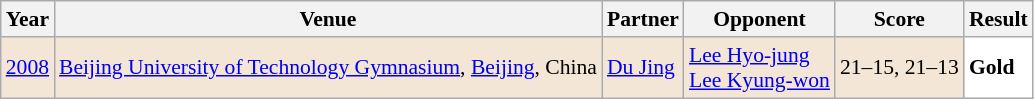<table class="sortable wikitable" style="font-size: 90%;">
<tr>
<th>Year</th>
<th>Venue</th>
<th>Partner</th>
<th>Opponent</th>
<th>Score</th>
<th>Result</th>
</tr>
<tr style="background:#F3E6D7">
<td align="center"><a href='#'>2008</a></td>
<td align="left"><a href='#'>Beijing University of Technology Gymnasium</a>, <a href='#'>Beijing</a>, China</td>
<td align="left"> <a href='#'>Du Jing</a></td>
<td align="left"> <a href='#'>Lee Hyo-jung</a><br> <a href='#'>Lee Kyung-won</a></td>
<td align="left">21–15, 21–13</td>
<td style="text-align:left; background:white"> <strong>Gold</strong></td>
</tr>
</table>
